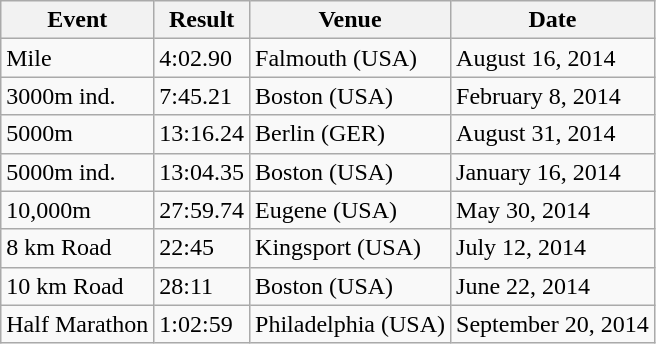<table class=wikitable>
<tr>
<th>Event</th>
<th>Result</th>
<th>Venue</th>
<th>Date</th>
</tr>
<tr>
<td>Mile</td>
<td>4:02.90</td>
<td>Falmouth (USA)</td>
<td>August 16, 2014</td>
</tr>
<tr>
<td>3000m ind.</td>
<td>7:45.21</td>
<td>Boston (USA)</td>
<td>February 8, 2014</td>
</tr>
<tr>
<td>5000m</td>
<td>13:16.24</td>
<td>Berlin (GER)</td>
<td>August 31, 2014</td>
</tr>
<tr>
<td>5000m ind.</td>
<td>13:04.35</td>
<td>Boston (USA)</td>
<td>January 16, 2014</td>
</tr>
<tr>
<td>10,000m</td>
<td>27:59.74</td>
<td>Eugene (USA)</td>
<td>May 30, 2014</td>
</tr>
<tr>
<td>8 km Road</td>
<td>22:45</td>
<td>Kingsport (USA)</td>
<td>July 12, 2014</td>
</tr>
<tr>
<td>10 km Road</td>
<td>28:11</td>
<td>Boston (USA)</td>
<td>June 22, 2014</td>
</tr>
<tr>
<td>Half Marathon</td>
<td>1:02:59</td>
<td>Philadelphia (USA)</td>
<td>September 20, 2014</td>
</tr>
</table>
